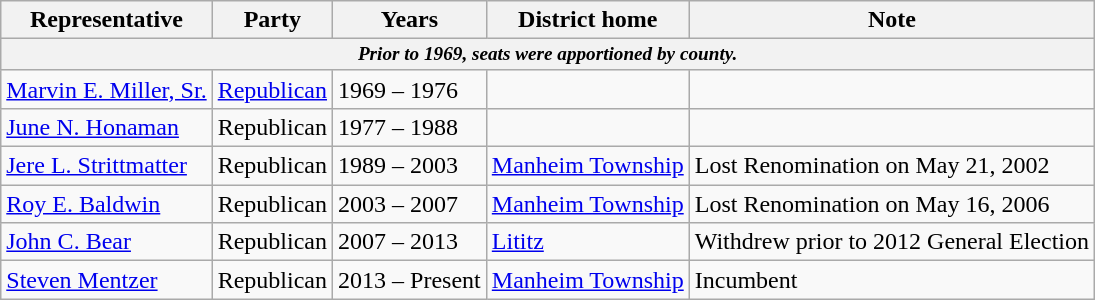<table class=wikitable>
<tr valign=bottom>
<th>Representative</th>
<th>Party</th>
<th>Years</th>
<th>District home</th>
<th>Note</th>
</tr>
<tr>
<th colspan=5 style="font-size: 80%;"><em>Prior to 1969, seats were apportioned by county.</em></th>
</tr>
<tr>
<td><a href='#'>Marvin E. Miller, Sr.</a></td>
<td><a href='#'>Republican</a></td>
<td>1969 – 1976</td>
<td></td>
<td></td>
</tr>
<tr>
<td><a href='#'>June N. Honaman</a></td>
<td>Republican</td>
<td>1977 – 1988</td>
<td></td>
<td></td>
</tr>
<tr>
<td><a href='#'>Jere L. Strittmatter</a></td>
<td>Republican</td>
<td>1989 – 2003</td>
<td><a href='#'>Manheim Township</a></td>
<td>Lost Renomination on May 21, 2002</td>
</tr>
<tr>
<td><a href='#'>Roy E. Baldwin</a></td>
<td>Republican</td>
<td>2003 – 2007</td>
<td><a href='#'>Manheim Township</a></td>
<td>Lost Renomination on May 16, 2006</td>
</tr>
<tr>
<td><a href='#'>John C. Bear</a></td>
<td>Republican</td>
<td>2007 – 2013</td>
<td><a href='#'>Lititz</a></td>
<td>Withdrew prior to 2012 General Election</td>
</tr>
<tr>
<td><a href='#'>Steven Mentzer</a></td>
<td>Republican</td>
<td>2013 – Present</td>
<td><a href='#'>Manheim Township</a></td>
<td>Incumbent</td>
</tr>
</table>
